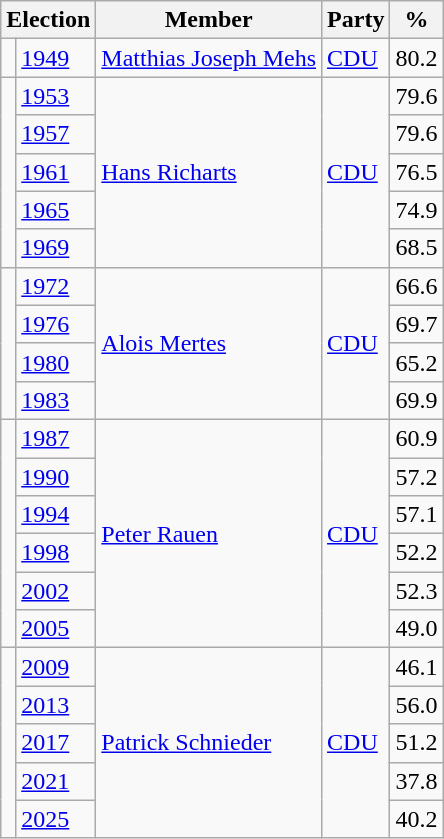<table class=wikitable>
<tr>
<th colspan=2>Election</th>
<th>Member</th>
<th>Party</th>
<th>%</th>
</tr>
<tr>
<td bgcolor=></td>
<td><a href='#'>1949</a></td>
<td><a href='#'>Matthias Joseph Mehs</a></td>
<td><a href='#'>CDU</a></td>
<td align=right>80.2</td>
</tr>
<tr>
<td rowspan=5 bgcolor=></td>
<td><a href='#'>1953</a></td>
<td rowspan=5><a href='#'>Hans Richarts</a></td>
<td rowspan=5><a href='#'>CDU</a></td>
<td align=right>79.6</td>
</tr>
<tr>
<td><a href='#'>1957</a></td>
<td align=right>79.6</td>
</tr>
<tr>
<td><a href='#'>1961</a></td>
<td align=right>76.5</td>
</tr>
<tr>
<td><a href='#'>1965</a></td>
<td align=right>74.9</td>
</tr>
<tr>
<td><a href='#'>1969</a></td>
<td align=right>68.5</td>
</tr>
<tr>
<td rowspan=4 bgcolor=></td>
<td><a href='#'>1972</a></td>
<td rowspan=4><a href='#'>Alois Mertes</a></td>
<td rowspan=4><a href='#'>CDU</a></td>
<td align=right>66.6</td>
</tr>
<tr>
<td><a href='#'>1976</a></td>
<td align=right>69.7</td>
</tr>
<tr>
<td><a href='#'>1980</a></td>
<td align=right>65.2</td>
</tr>
<tr>
<td><a href='#'>1983</a></td>
<td align=right>69.9</td>
</tr>
<tr>
<td rowspan=6 bgcolor=></td>
<td><a href='#'>1987</a></td>
<td rowspan=6><a href='#'>Peter Rauen</a></td>
<td rowspan=6><a href='#'>CDU</a></td>
<td align=right>60.9</td>
</tr>
<tr>
<td><a href='#'>1990</a></td>
<td align=right>57.2</td>
</tr>
<tr>
<td><a href='#'>1994</a></td>
<td align=right>57.1</td>
</tr>
<tr>
<td><a href='#'>1998</a></td>
<td align=right>52.2</td>
</tr>
<tr>
<td><a href='#'>2002</a></td>
<td align=right>52.3</td>
</tr>
<tr>
<td><a href='#'>2005</a></td>
<td align=right>49.0</td>
</tr>
<tr>
<td rowspan=5 bgcolor=></td>
<td><a href='#'>2009</a></td>
<td rowspan=5><a href='#'>Patrick Schnieder</a></td>
<td rowspan=5><a href='#'>CDU</a></td>
<td align=right>46.1</td>
</tr>
<tr>
<td><a href='#'>2013</a></td>
<td align=right>56.0</td>
</tr>
<tr>
<td><a href='#'>2017</a></td>
<td align=right>51.2</td>
</tr>
<tr>
<td><a href='#'>2021</a></td>
<td align=right>37.8</td>
</tr>
<tr>
<td><a href='#'>2025</a></td>
<td align=right>40.2</td>
</tr>
</table>
